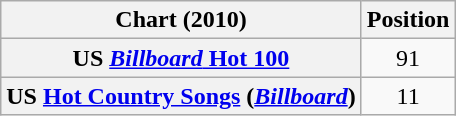<table class="wikitable sortable plainrowheaders" style="text-align:center">
<tr>
<th scope="col">Chart (2010)</th>
<th scope="col">Position</th>
</tr>
<tr>
<th scope="row">US <a href='#'><em>Billboard</em> Hot 100</a></th>
<td>91</td>
</tr>
<tr>
<th scope="row">US <a href='#'>Hot Country Songs</a> (<em><a href='#'>Billboard</a></em>)</th>
<td>11</td>
</tr>
</table>
